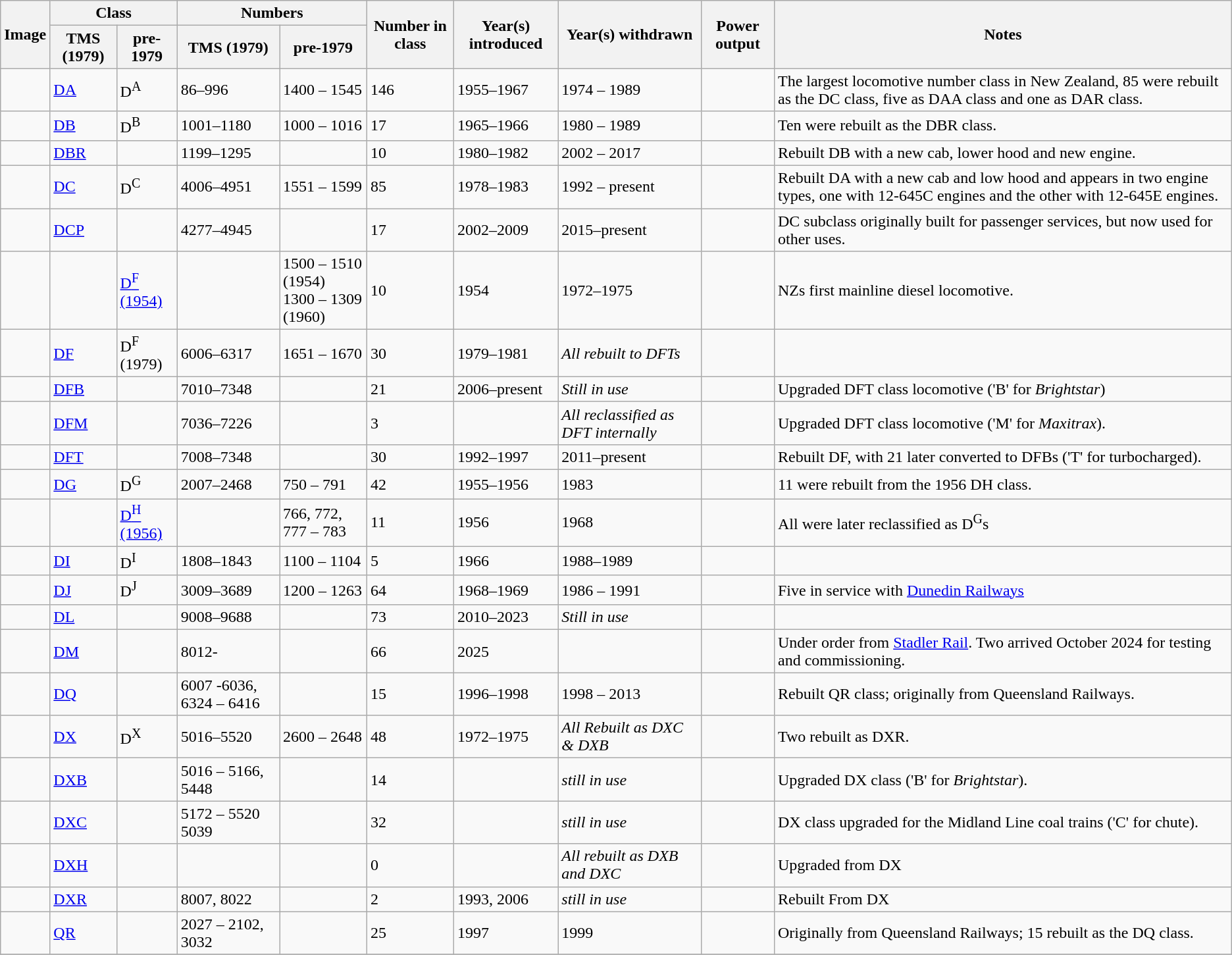<table class="wikitable" border="1">
<tr>
<th rowspan=2>Image</th>
<th colspan=2>Class</th>
<th colspan=2>Numbers</th>
<th rowspan=2>Number in class</th>
<th rowspan=2>Year(s) introduced</th>
<th rowspan=2>Year(s) withdrawn</th>
<th rowspan=2>Power output</th>
<th rowspan=2>Notes</th>
</tr>
<tr>
<th>TMS (1979)</th>
<th>pre-1979</th>
<th>TMS (1979)</th>
<th>pre-1979</th>
</tr>
<tr>
<td></td>
<td><a href='#'>DA</a></td>
<td>D<sup>A</sup></td>
<td>86–996</td>
<td>1400 – 1545</td>
<td>146</td>
<td>1955–1967</td>
<td>1974 – 1989</td>
<td></td>
<td>The largest locomotive number class in New Zealand, 85 were rebuilt as the DC class, five as DAA class and one as DAR class.</td>
</tr>
<tr>
<td></td>
<td><a href='#'>DB</a></td>
<td>D<sup>B</sup></td>
<td>1001–1180</td>
<td>1000 – 1016</td>
<td>17</td>
<td>1965–1966</td>
<td>1980 – 1989</td>
<td></td>
<td>Ten were rebuilt as the DBR class.</td>
</tr>
<tr>
<td></td>
<td><a href='#'>DBR</a></td>
<td></td>
<td>1199–1295</td>
<td></td>
<td>10</td>
<td>1980–1982</td>
<td>2002 – 2017</td>
<td></td>
<td>Rebuilt DB with a new cab, lower hood and new engine.</td>
</tr>
<tr>
<td></td>
<td><a href='#'>DC</a></td>
<td>D<sup>C</sup></td>
<td>4006–4951</td>
<td>1551 – 1599</td>
<td>85</td>
<td>1978–1983</td>
<td>1992 – present</td>
<td> </td>
<td>Rebuilt DA with a new cab and low hood and appears in two engine types, one with 12-645C engines and the other with 12-645E engines.</td>
</tr>
<tr>
<td></td>
<td><a href='#'>DCP</a></td>
<td></td>
<td>4277–4945</td>
<td></td>
<td>17</td>
<td>2002–2009</td>
<td>2015–present</td>
<td></td>
<td>DC subclass originally built for passenger services, but now used for other uses.</td>
</tr>
<tr>
<td></td>
<td></td>
<td><a href='#'>D<sup>F</sup> (1954)</a></td>
<td></td>
<td>1500 – 1510 (1954) <br> 1300 – 1309 (1960)</td>
<td>10</td>
<td>1954</td>
<td>1972–1975</td>
<td></td>
<td>NZs first mainline diesel locomotive.</td>
</tr>
<tr>
<td></td>
<td><a href='#'>DF</a></td>
<td>D<sup>F</sup> (1979)</td>
<td>6006–6317</td>
<td>1651 – 1670</td>
<td>30</td>
<td>1979–1981</td>
<td><em>All rebuilt to DFTs</em></td>
<td></td>
<td></td>
</tr>
<tr>
<td></td>
<td><a href='#'>DFB</a></td>
<td></td>
<td>7010–7348</td>
<td></td>
<td>21</td>
<td>2006–present</td>
<td><em>Still in use</em></td>
<td></td>
<td>Upgraded DFT class locomotive ('B' for <em>Brightstar</em>)</td>
</tr>
<tr>
<td></td>
<td><a href='#'>DFM</a></td>
<td></td>
<td>7036–7226</td>
<td></td>
<td>3</td>
<td></td>
<td><em>All reclassified as DFT internally</em></td>
<td></td>
<td>Upgraded DFT class locomotive ('M' for <em>Maxitrax</em>).</td>
</tr>
<tr>
<td></td>
<td><a href='#'>DFT</a></td>
<td></td>
<td>7008–7348</td>
<td></td>
<td>30</td>
<td>1992–1997</td>
<td>2011–present</td>
<td></td>
<td>Rebuilt DF, with 21 later converted to DFBs ('T' for turbocharged).</td>
</tr>
<tr>
<td></td>
<td><a href='#'>DG</a></td>
<td>D<sup>G</sup></td>
<td>2007–2468</td>
<td>750 – 791</td>
<td>42</td>
<td>1955–1956</td>
<td>1983</td>
<td></td>
<td>11 were rebuilt from the 1956 DH class.</td>
</tr>
<tr>
<td></td>
<td></td>
<td><a href='#'>D<sup>H</sup> (1956)</a></td>
<td></td>
<td>766, 772, 777 – 783</td>
<td>11</td>
<td>1956</td>
<td>1968</td>
<td></td>
<td>All were later reclassified as D<sup>G</sup>s</td>
</tr>
<tr>
<td></td>
<td><a href='#'>DI</a></td>
<td>D<sup>I</sup></td>
<td>1808–1843</td>
<td>1100 – 1104</td>
<td>5</td>
<td>1966</td>
<td>1988–1989</td>
<td></td>
<td></td>
</tr>
<tr>
<td></td>
<td><a href='#'>DJ</a></td>
<td>D<sup>J</sup></td>
<td>3009–3689</td>
<td>1200 – 1263</td>
<td>64</td>
<td>1968–1969</td>
<td>1986 – 1991</td>
<td></td>
<td>Five in service with <a href='#'>Dunedin Railways</a></td>
</tr>
<tr>
<td></td>
<td><a href='#'>DL</a></td>
<td></td>
<td>9008–9688</td>
<td></td>
<td>73</td>
<td>2010–2023</td>
<td><em>Still in use</em></td>
<td></td>
<td></td>
</tr>
<tr>
<td></td>
<td><a href='#'>DM</a></td>
<td></td>
<td>8012-</td>
<td></td>
<td>66</td>
<td>2025</td>
<td></td>
<td></td>
<td>Under order from <a href='#'>Stadler Rail</a>. Two arrived October 2024 for testing and commissioning.</td>
</tr>
<tr>
<td></td>
<td><a href='#'>DQ</a></td>
<td></td>
<td>6007 -6036, 6324 – 6416</td>
<td></td>
<td>15</td>
<td>1996–1998</td>
<td>1998 – 2013</td>
<td></td>
<td>Rebuilt QR class; originally from Queensland Railways.</td>
</tr>
<tr>
<td></td>
<td><a href='#'>DX</a></td>
<td>D<sup>X</sup></td>
<td>5016–5520</td>
<td>2600 – 2648</td>
<td>48</td>
<td>1972–1975</td>
<td><em>All Rebuilt as DXC & DXB</em></td>
<td></td>
<td>Two rebuilt as DXR.</td>
</tr>
<tr>
<td></td>
<td><a href='#'>DXB</a></td>
<td></td>
<td>5016 – 5166, 5448</td>
<td></td>
<td>14</td>
<td></td>
<td><em>still in use</em></td>
<td></td>
<td>Upgraded DX class ('B' for <em>Brightstar</em>).</td>
</tr>
<tr>
<td></td>
<td><a href='#'>DXC</a></td>
<td></td>
<td>5172 – 5520 5039</td>
<td></td>
<td>32</td>
<td></td>
<td><em>still in use</em></td>
<td></td>
<td>DX class upgraded for the Midland Line coal trains ('C' for chute).</td>
</tr>
<tr>
<td></td>
<td><a href='#'>DXH</a></td>
<td></td>
<td></td>
<td></td>
<td>0</td>
<td></td>
<td><em>All rebuilt as DXB and DXC</em></td>
<td></td>
<td>Upgraded from DX</td>
</tr>
<tr>
<td></td>
<td><a href='#'>DXR</a></td>
<td></td>
<td>8007, 8022</td>
<td></td>
<td>2</td>
<td>1993, 2006</td>
<td><em>still in use</em></td>
<td></td>
<td>Rebuilt From DX</td>
</tr>
<tr>
<td></td>
<td><a href='#'>QR</a></td>
<td></td>
<td>2027 – 2102, 3032</td>
<td></td>
<td>25</td>
<td>1997</td>
<td>1999</td>
<td></td>
<td>Originally from Queensland Railways; 15 rebuilt as the DQ class.</td>
</tr>
<tr>
</tr>
</table>
